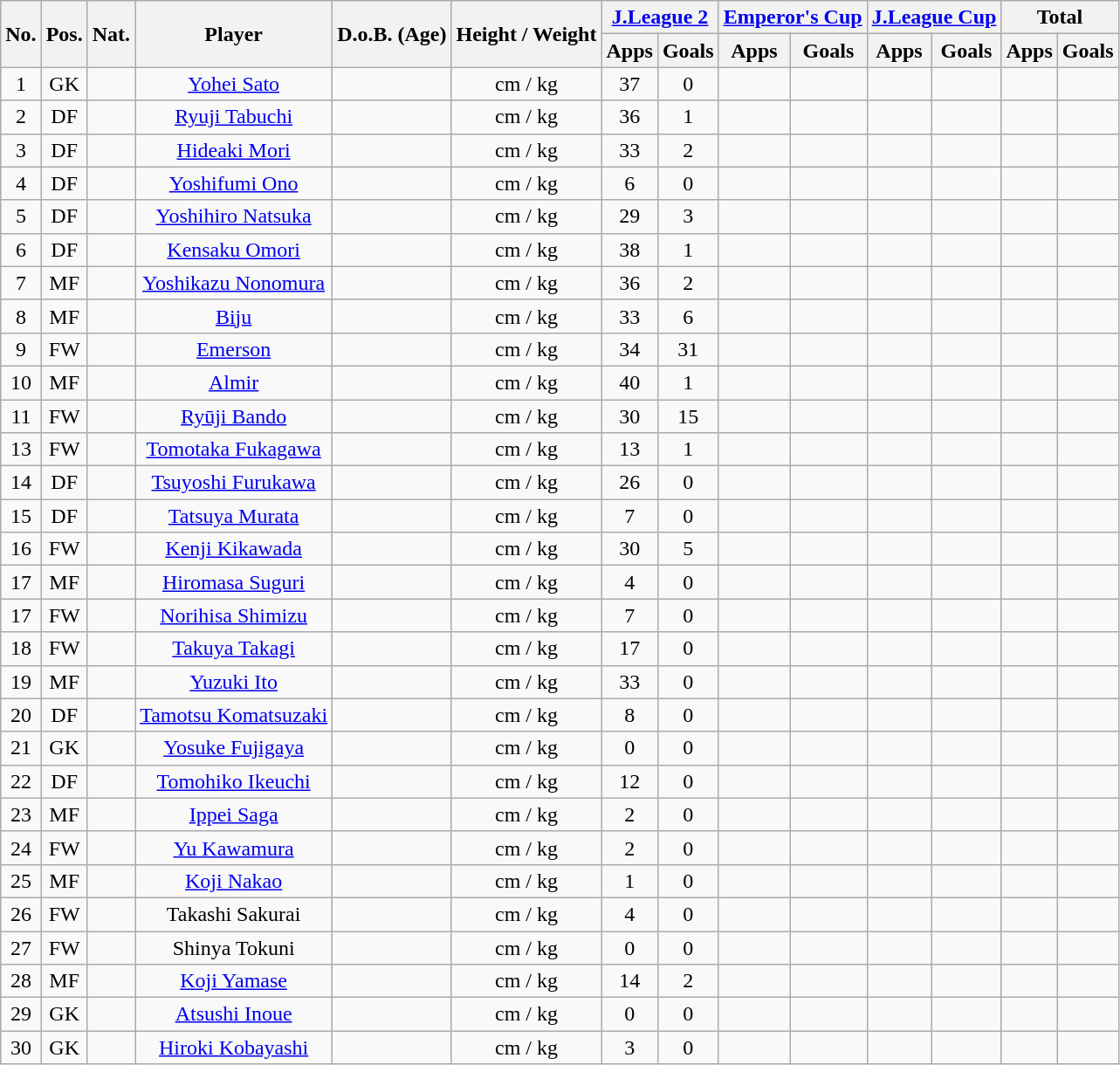<table class="wikitable" style="text-align:center;">
<tr>
<th rowspan="2">No.</th>
<th rowspan="2">Pos.</th>
<th rowspan="2">Nat.</th>
<th rowspan="2">Player</th>
<th rowspan="2">D.o.B. (Age)</th>
<th rowspan="2">Height / Weight</th>
<th colspan="2"><a href='#'>J.League 2</a></th>
<th colspan="2"><a href='#'>Emperor's Cup</a></th>
<th colspan="2"><a href='#'>J.League Cup</a></th>
<th colspan="2">Total</th>
</tr>
<tr>
<th>Apps</th>
<th>Goals</th>
<th>Apps</th>
<th>Goals</th>
<th>Apps</th>
<th>Goals</th>
<th>Apps</th>
<th>Goals</th>
</tr>
<tr>
<td>1</td>
<td>GK</td>
<td></td>
<td><a href='#'>Yohei Sato</a></td>
<td></td>
<td>cm / kg</td>
<td>37</td>
<td>0</td>
<td></td>
<td></td>
<td></td>
<td></td>
<td></td>
<td></td>
</tr>
<tr>
<td>2</td>
<td>DF</td>
<td></td>
<td><a href='#'>Ryuji Tabuchi</a></td>
<td></td>
<td>cm / kg</td>
<td>36</td>
<td>1</td>
<td></td>
<td></td>
<td></td>
<td></td>
<td></td>
<td></td>
</tr>
<tr>
<td>3</td>
<td>DF</td>
<td></td>
<td><a href='#'>Hideaki Mori</a></td>
<td></td>
<td>cm / kg</td>
<td>33</td>
<td>2</td>
<td></td>
<td></td>
<td></td>
<td></td>
<td></td>
<td></td>
</tr>
<tr>
<td>4</td>
<td>DF</td>
<td></td>
<td><a href='#'>Yoshifumi Ono</a></td>
<td></td>
<td>cm / kg</td>
<td>6</td>
<td>0</td>
<td></td>
<td></td>
<td></td>
<td></td>
<td></td>
<td></td>
</tr>
<tr>
<td>5</td>
<td>DF</td>
<td></td>
<td><a href='#'>Yoshihiro Natsuka</a></td>
<td></td>
<td>cm / kg</td>
<td>29</td>
<td>3</td>
<td></td>
<td></td>
<td></td>
<td></td>
<td></td>
<td></td>
</tr>
<tr>
<td>6</td>
<td>DF</td>
<td></td>
<td><a href='#'>Kensaku Omori</a></td>
<td></td>
<td>cm / kg</td>
<td>38</td>
<td>1</td>
<td></td>
<td></td>
<td></td>
<td></td>
<td></td>
<td></td>
</tr>
<tr>
<td>7</td>
<td>MF</td>
<td></td>
<td><a href='#'>Yoshikazu Nonomura</a></td>
<td></td>
<td>cm / kg</td>
<td>36</td>
<td>2</td>
<td></td>
<td></td>
<td></td>
<td></td>
<td></td>
<td></td>
</tr>
<tr>
<td>8</td>
<td>MF</td>
<td></td>
<td><a href='#'>Biju</a></td>
<td></td>
<td>cm / kg</td>
<td>33</td>
<td>6</td>
<td></td>
<td></td>
<td></td>
<td></td>
<td></td>
<td></td>
</tr>
<tr>
<td>9</td>
<td>FW</td>
<td></td>
<td><a href='#'>Emerson</a></td>
<td></td>
<td>cm / kg</td>
<td>34</td>
<td>31</td>
<td></td>
<td></td>
<td></td>
<td></td>
<td></td>
<td></td>
</tr>
<tr>
<td>10</td>
<td>MF</td>
<td></td>
<td><a href='#'>Almir</a></td>
<td></td>
<td>cm / kg</td>
<td>40</td>
<td>1</td>
<td></td>
<td></td>
<td></td>
<td></td>
<td></td>
<td></td>
</tr>
<tr>
<td>11</td>
<td>FW</td>
<td></td>
<td><a href='#'>Ryūji Bando</a></td>
<td></td>
<td>cm / kg</td>
<td>30</td>
<td>15</td>
<td></td>
<td></td>
<td></td>
<td></td>
<td></td>
<td></td>
</tr>
<tr>
<td>13</td>
<td>FW</td>
<td></td>
<td><a href='#'>Tomotaka Fukagawa</a></td>
<td></td>
<td>cm / kg</td>
<td>13</td>
<td>1</td>
<td></td>
<td></td>
<td></td>
<td></td>
<td></td>
<td></td>
</tr>
<tr>
<td>14</td>
<td>DF</td>
<td></td>
<td><a href='#'>Tsuyoshi Furukawa</a></td>
<td></td>
<td>cm / kg</td>
<td>26</td>
<td>0</td>
<td></td>
<td></td>
<td></td>
<td></td>
<td></td>
<td></td>
</tr>
<tr>
<td>15</td>
<td>DF</td>
<td></td>
<td><a href='#'>Tatsuya Murata</a></td>
<td></td>
<td>cm / kg</td>
<td>7</td>
<td>0</td>
<td></td>
<td></td>
<td></td>
<td></td>
<td></td>
<td></td>
</tr>
<tr>
<td>16</td>
<td>FW</td>
<td></td>
<td><a href='#'>Kenji Kikawada</a></td>
<td></td>
<td>cm / kg</td>
<td>30</td>
<td>5</td>
<td></td>
<td></td>
<td></td>
<td></td>
<td></td>
<td></td>
</tr>
<tr>
<td>17</td>
<td>MF</td>
<td></td>
<td><a href='#'>Hiromasa Suguri</a></td>
<td></td>
<td>cm / kg</td>
<td>4</td>
<td>0</td>
<td></td>
<td></td>
<td></td>
<td></td>
<td></td>
<td></td>
</tr>
<tr>
<td>17</td>
<td>FW</td>
<td></td>
<td><a href='#'>Norihisa Shimizu</a></td>
<td></td>
<td>cm / kg</td>
<td>7</td>
<td>0</td>
<td></td>
<td></td>
<td></td>
<td></td>
<td></td>
<td></td>
</tr>
<tr>
<td>18</td>
<td>FW</td>
<td></td>
<td><a href='#'>Takuya Takagi</a></td>
<td></td>
<td>cm / kg</td>
<td>17</td>
<td>0</td>
<td></td>
<td></td>
<td></td>
<td></td>
<td></td>
<td></td>
</tr>
<tr>
<td>19</td>
<td>MF</td>
<td></td>
<td><a href='#'>Yuzuki Ito</a></td>
<td></td>
<td>cm / kg</td>
<td>33</td>
<td>0</td>
<td></td>
<td></td>
<td></td>
<td></td>
<td></td>
<td></td>
</tr>
<tr>
<td>20</td>
<td>DF</td>
<td></td>
<td><a href='#'>Tamotsu Komatsuzaki</a></td>
<td></td>
<td>cm / kg</td>
<td>8</td>
<td>0</td>
<td></td>
<td></td>
<td></td>
<td></td>
<td></td>
<td></td>
</tr>
<tr>
<td>21</td>
<td>GK</td>
<td></td>
<td><a href='#'>Yosuke Fujigaya</a></td>
<td></td>
<td>cm / kg</td>
<td>0</td>
<td>0</td>
<td></td>
<td></td>
<td></td>
<td></td>
<td></td>
<td></td>
</tr>
<tr>
<td>22</td>
<td>DF</td>
<td></td>
<td><a href='#'>Tomohiko Ikeuchi</a></td>
<td></td>
<td>cm / kg</td>
<td>12</td>
<td>0</td>
<td></td>
<td></td>
<td></td>
<td></td>
<td></td>
<td></td>
</tr>
<tr>
<td>23</td>
<td>MF</td>
<td></td>
<td><a href='#'>Ippei Saga</a></td>
<td></td>
<td>cm / kg</td>
<td>2</td>
<td>0</td>
<td></td>
<td></td>
<td></td>
<td></td>
<td></td>
<td></td>
</tr>
<tr>
<td>24</td>
<td>FW</td>
<td></td>
<td><a href='#'>Yu Kawamura</a></td>
<td></td>
<td>cm / kg</td>
<td>2</td>
<td>0</td>
<td></td>
<td></td>
<td></td>
<td></td>
<td></td>
<td></td>
</tr>
<tr>
<td>25</td>
<td>MF</td>
<td></td>
<td><a href='#'>Koji Nakao</a></td>
<td></td>
<td>cm / kg</td>
<td>1</td>
<td>0</td>
<td></td>
<td></td>
<td></td>
<td></td>
<td></td>
<td></td>
</tr>
<tr>
<td>26</td>
<td>FW</td>
<td></td>
<td>Takashi Sakurai</td>
<td></td>
<td>cm / kg</td>
<td>4</td>
<td>0</td>
<td></td>
<td></td>
<td></td>
<td></td>
<td></td>
<td></td>
</tr>
<tr>
<td>27</td>
<td>FW</td>
<td></td>
<td>Shinya Tokuni</td>
<td></td>
<td>cm / kg</td>
<td>0</td>
<td>0</td>
<td></td>
<td></td>
<td></td>
<td></td>
<td></td>
<td></td>
</tr>
<tr>
<td>28</td>
<td>MF</td>
<td></td>
<td><a href='#'>Koji Yamase</a></td>
<td></td>
<td>cm / kg</td>
<td>14</td>
<td>2</td>
<td></td>
<td></td>
<td></td>
<td></td>
<td></td>
<td></td>
</tr>
<tr>
<td>29</td>
<td>GK</td>
<td></td>
<td><a href='#'>Atsushi Inoue</a></td>
<td></td>
<td>cm / kg</td>
<td>0</td>
<td>0</td>
<td></td>
<td></td>
<td></td>
<td></td>
<td></td>
<td></td>
</tr>
<tr>
<td>30</td>
<td>GK</td>
<td></td>
<td><a href='#'>Hiroki Kobayashi</a></td>
<td></td>
<td>cm / kg</td>
<td>3</td>
<td>0</td>
<td></td>
<td></td>
<td></td>
<td></td>
<td></td>
<td></td>
</tr>
</table>
